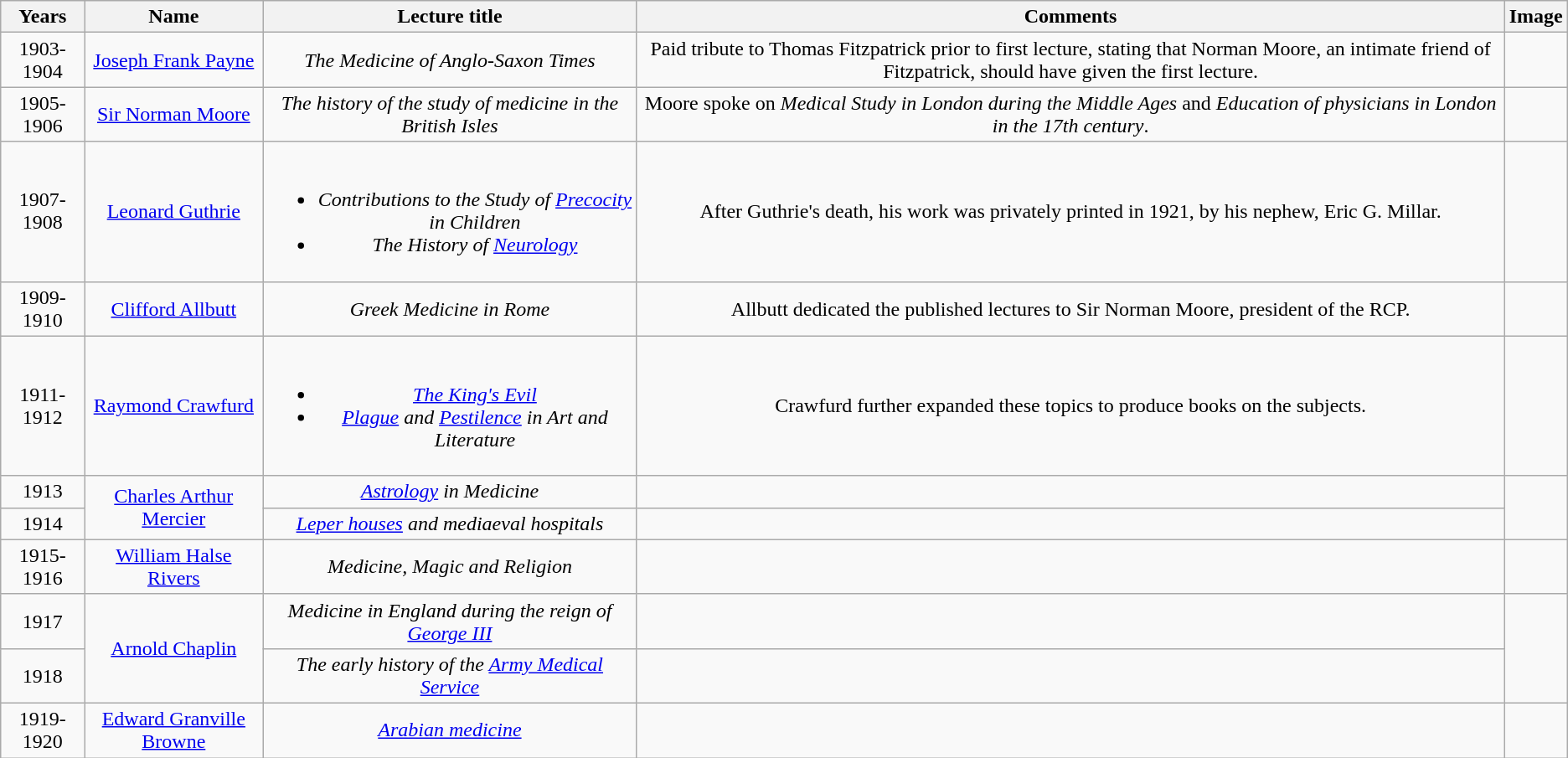<table class="wikitable sortable sticky-header" style=text-align:center;>
<tr>
<th>Years</th>
<th>Name</th>
<th>Lecture title</th>
<th>Comments</th>
<th>Image</th>
</tr>
<tr>
<td>1903-1904</td>
<td><a href='#'>Joseph Frank Payne</a></td>
<td><em>The Medicine of Anglo-Saxon Times</em></td>
<td>Paid tribute to Thomas Fitzpatrick prior to first lecture, stating that Norman Moore, an intimate friend of Fitzpatrick, should have given the first lecture.</td>
<td></td>
</tr>
<tr>
<td>1905-1906</td>
<td><a href='#'>Sir Norman Moore</a></td>
<td><em>The history of the study of medicine in the British Isles</em></td>
<td>Moore spoke on <em>Medical Study in London during the Middle Ages</em> and <em>Education of physicians in London in the 17th century</em>.</td>
<td></td>
</tr>
<tr>
<td>1907-1908</td>
<td><a href='#'>Leonard Guthrie</a></td>
<td><br><ul><li><em>Contributions to the Study of <a href='#'>Precocity</a> in Children</em></li><li><em>The History of <a href='#'>Neurology</a></em></li></ul></td>
<td>After Guthrie's death, his work was privately printed in 1921, by his nephew, Eric G. Millar.</td>
<td></td>
</tr>
<tr>
<td>1909-1910</td>
<td><a href='#'>Clifford Allbutt</a></td>
<td><em>Greek Medicine in Rome</em></td>
<td>Allbutt dedicated the published lectures to Sir Norman Moore, president of the RCP.</td>
<td></td>
</tr>
<tr>
<td>1911-1912</td>
<td><a href='#'>Raymond Crawfurd</a></td>
<td><br><ul><li><em><a href='#'>The King's Evil</a></em></li><li><em><a href='#'>Plague</a> and <a href='#'>Pestilence</a> in Art and Literature</em></li></ul></td>
<td>Crawfurd further expanded these topics to produce books on the subjects.</td>
<td></td>
</tr>
<tr>
<td>1913</td>
<td rowspan="2"><a href='#'>Charles Arthur Mercier</a></td>
<td><em><a href='#'>Astrology</a> in Medicine</em></td>
<td></td>
<td rowspan="2"></td>
</tr>
<tr>
<td>1914</td>
<td><em><a href='#'>Leper houses</a> and mediaeval hospitals</em></td>
</tr>
<tr>
<td>1915-1916</td>
<td><a href='#'>William Halse Rivers</a></td>
<td><em>Medicine, Magic and Religion</em></td>
<td></td>
<td></td>
</tr>
<tr>
<td>1917</td>
<td rowspan="2"><a href='#'>Arnold Chaplin</a></td>
<td><em>Medicine in England during the reign of <a href='#'>George III</a></em></td>
<td></td>
<td rowspan="2"></td>
</tr>
<tr>
<td>1918</td>
<td><em>The early history of the <a href='#'>Army Medical Service</a></em></td>
<td></td>
</tr>
<tr>
<td>1919-1920</td>
<td><a href='#'>Edward Granville Browne</a></td>
<td><em><a href='#'>Arabian medicine</a></em></td>
<td></td>
<td></td>
</tr>
</table>
